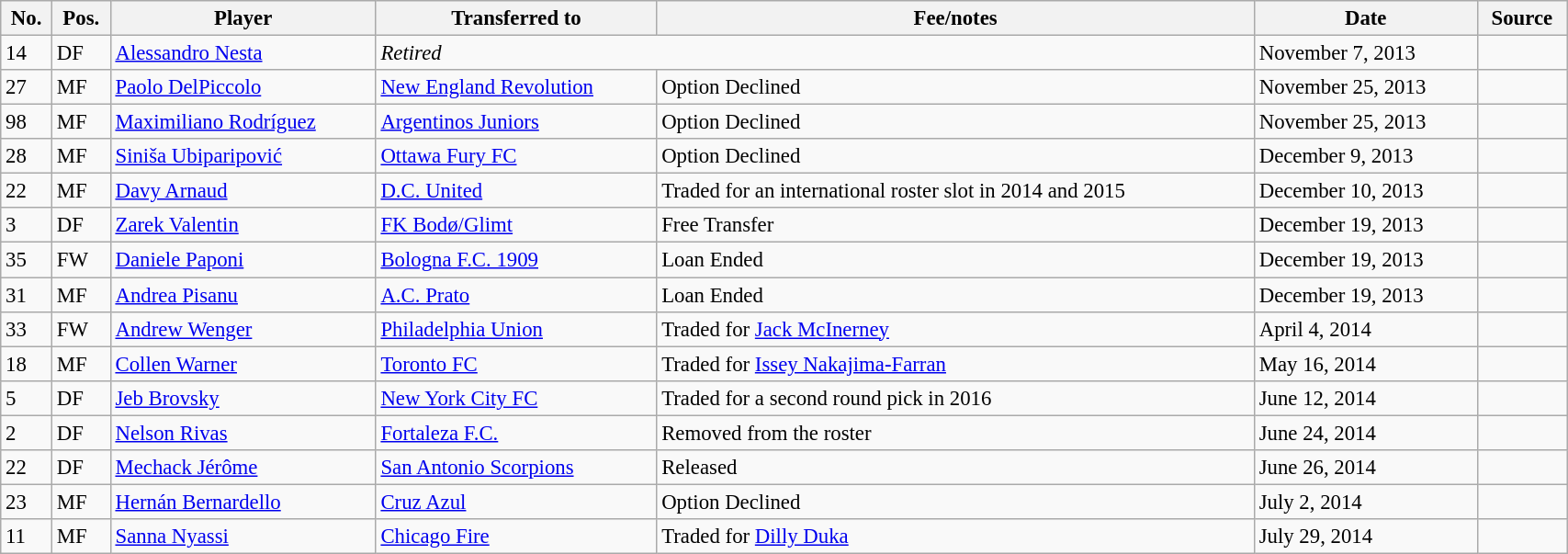<table class="wikitable sortable" style="width:90%; text-align:center; font-size:95%; text-align:left;">
<tr>
<th><strong>No.</strong></th>
<th><strong>Pos.</strong></th>
<th><strong>Player</strong></th>
<th><strong>Transferred to</strong></th>
<th><strong>Fee/notes</strong></th>
<th><strong>Date</strong></th>
<th><strong>Source</strong></th>
</tr>
<tr>
<td>14</td>
<td>DF</td>
<td> <a href='#'>Alessandro Nesta</a></td>
<td colspan=2><em>Retired</em></td>
<td>November 7, 2013</td>
<td></td>
</tr>
<tr>
<td>27</td>
<td>MF</td>
<td> <a href='#'>Paolo DelPiccolo</a></td>
<td> <a href='#'>New England Revolution</a></td>
<td>Option Declined</td>
<td>November 25, 2013</td>
<td></td>
</tr>
<tr>
<td>98</td>
<td>MF</td>
<td> <a href='#'>Maximiliano Rodríguez</a></td>
<td> <a href='#'>Argentinos Juniors</a></td>
<td>Option Declined</td>
<td>November 25, 2013</td>
<td></td>
</tr>
<tr>
<td>28</td>
<td>MF</td>
<td> <a href='#'>Siniša Ubiparipović</a></td>
<td> <a href='#'>Ottawa Fury FC</a></td>
<td>Option Declined</td>
<td>December 9, 2013</td>
<td></td>
</tr>
<tr>
<td>22</td>
<td>MF</td>
<td> <a href='#'>Davy Arnaud</a></td>
<td> <a href='#'>D.C. United</a></td>
<td>Traded for an international roster slot in 2014 and 2015</td>
<td>December 10, 2013</td>
<td></td>
</tr>
<tr>
<td>3</td>
<td>DF</td>
<td> <a href='#'>Zarek Valentin</a></td>
<td> <a href='#'>FK Bodø/Glimt</a></td>
<td>Free Transfer</td>
<td>December 19, 2013</td>
<td></td>
</tr>
<tr>
<td>35</td>
<td>FW</td>
<td> <a href='#'>Daniele Paponi</a></td>
<td> <a href='#'>Bologna F.C. 1909</a></td>
<td>Loan Ended</td>
<td>December 19, 2013</td>
<td></td>
</tr>
<tr>
<td>31</td>
<td>MF</td>
<td> <a href='#'>Andrea Pisanu</a></td>
<td> <a href='#'>A.C. Prato</a></td>
<td>Loan Ended</td>
<td>December 19, 2013</td>
<td></td>
</tr>
<tr>
<td>33</td>
<td>FW</td>
<td> <a href='#'>Andrew Wenger</a></td>
<td> <a href='#'>Philadelphia Union</a></td>
<td>Traded for <a href='#'>Jack McInerney</a></td>
<td>April 4, 2014</td>
<td></td>
</tr>
<tr>
<td>18</td>
<td>MF</td>
<td> <a href='#'>Collen Warner</a></td>
<td> <a href='#'>Toronto FC</a></td>
<td>Traded for <a href='#'>Issey Nakajima-Farran</a></td>
<td>May 16, 2014</td>
<td></td>
</tr>
<tr>
<td>5</td>
<td>DF</td>
<td> <a href='#'>Jeb Brovsky</a></td>
<td> <a href='#'>New York City FC</a></td>
<td>Traded for a second round pick in 2016</td>
<td>June 12, 2014</td>
<td></td>
</tr>
<tr>
<td>2</td>
<td>DF</td>
<td> <a href='#'>Nelson Rivas</a></td>
<td> <a href='#'>Fortaleza F.C.</a></td>
<td>Removed from the roster</td>
<td>June 24, 2014</td>
<td></td>
</tr>
<tr>
<td>22</td>
<td>DF</td>
<td> <a href='#'>Mechack Jérôme</a></td>
<td> <a href='#'>San Antonio Scorpions</a></td>
<td>Released</td>
<td>June 26, 2014</td>
<td></td>
</tr>
<tr>
<td>23</td>
<td>MF</td>
<td> <a href='#'>Hernán Bernardello</a></td>
<td> <a href='#'>Cruz Azul</a></td>
<td>Option Declined</td>
<td>July 2, 2014</td>
<td></td>
</tr>
<tr>
<td>11</td>
<td>MF</td>
<td> <a href='#'>Sanna Nyassi</a></td>
<td> <a href='#'>Chicago Fire</a></td>
<td>Traded for <a href='#'>Dilly Duka</a></td>
<td>July 29, 2014</td>
<td></td>
</tr>
</table>
